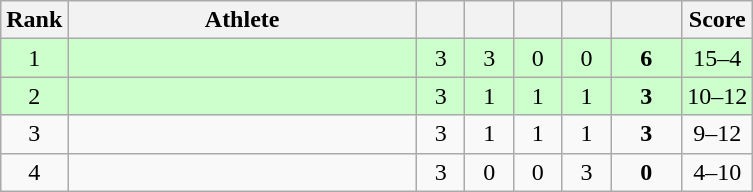<table class="wikitable" style="text-align: center;">
<tr>
<th width=25>Rank</th>
<th width=225>Athlete</th>
<th width=25></th>
<th width=25></th>
<th width=25></th>
<th width=25></th>
<th width=40></th>
<th width=40>Score</th>
</tr>
<tr bgcolor=ccffcc>
<td>1</td>
<td align=left></td>
<td>3</td>
<td>3</td>
<td>0</td>
<td>0</td>
<td><strong>6</strong></td>
<td>15–4</td>
</tr>
<tr bgcolor=ccffcc>
<td>2</td>
<td align=left></td>
<td>3</td>
<td>1</td>
<td>1</td>
<td>1</td>
<td><strong>3</strong></td>
<td>10–12</td>
</tr>
<tr>
<td>3</td>
<td align=left></td>
<td>3</td>
<td>1</td>
<td>1</td>
<td>1</td>
<td><strong>3</strong></td>
<td>9–12</td>
</tr>
<tr>
<td>4</td>
<td align=left></td>
<td>3</td>
<td>0</td>
<td>0</td>
<td>3</td>
<td><strong>0</strong></td>
<td>4–10</td>
</tr>
</table>
